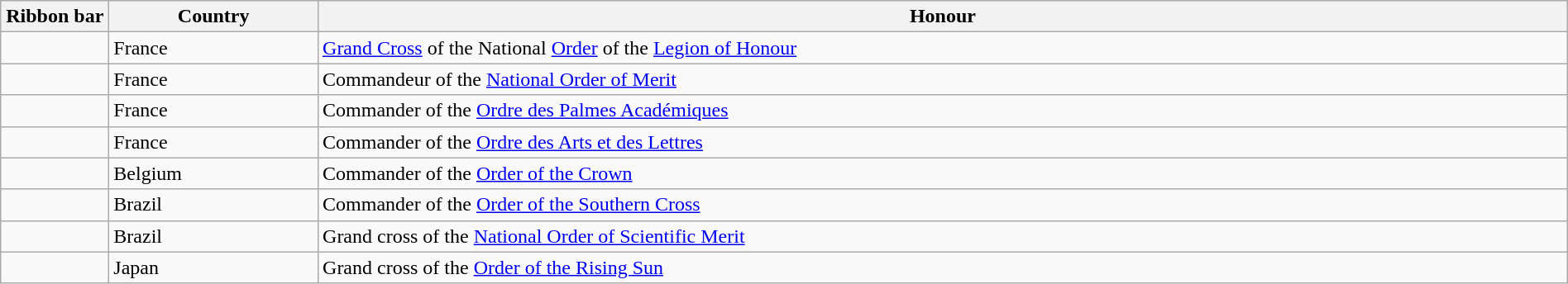<table class="wikitable" style="width:100%;">
<tr>
<th style="width:80px;">Ribbon bar</th>
<th>Country</th>
<th>Honour</th>
</tr>
<tr>
<td></td>
<td>France</td>
<td><a href='#'>Grand Cross</a> of the National <a href='#'>Order</a> of the <a href='#'>Legion of Honour</a></td>
</tr>
<tr>
<td></td>
<td>France</td>
<td>Commandeur of the <a href='#'>National Order of Merit</a></td>
</tr>
<tr>
<td></td>
<td>France</td>
<td>Commander of the <a href='#'>Ordre des Palmes Académiques</a></td>
</tr>
<tr>
<td></td>
<td>France</td>
<td>Commander of the <a href='#'>Ordre des Arts et des Lettres</a></td>
</tr>
<tr>
<td></td>
<td>Belgium</td>
<td>Commander of the <a href='#'>Order of the Crown</a></td>
</tr>
<tr>
<td></td>
<td>Brazil</td>
<td>Commander of the <a href='#'>Order of the Southern Cross</a></td>
</tr>
<tr>
<td></td>
<td>Brazil</td>
<td>Grand cross of the <a href='#'>National Order of Scientific Merit</a></td>
</tr>
<tr>
<td></td>
<td>Japan</td>
<td>Grand cross of the <a href='#'>Order of the Rising Sun</a></td>
</tr>
</table>
